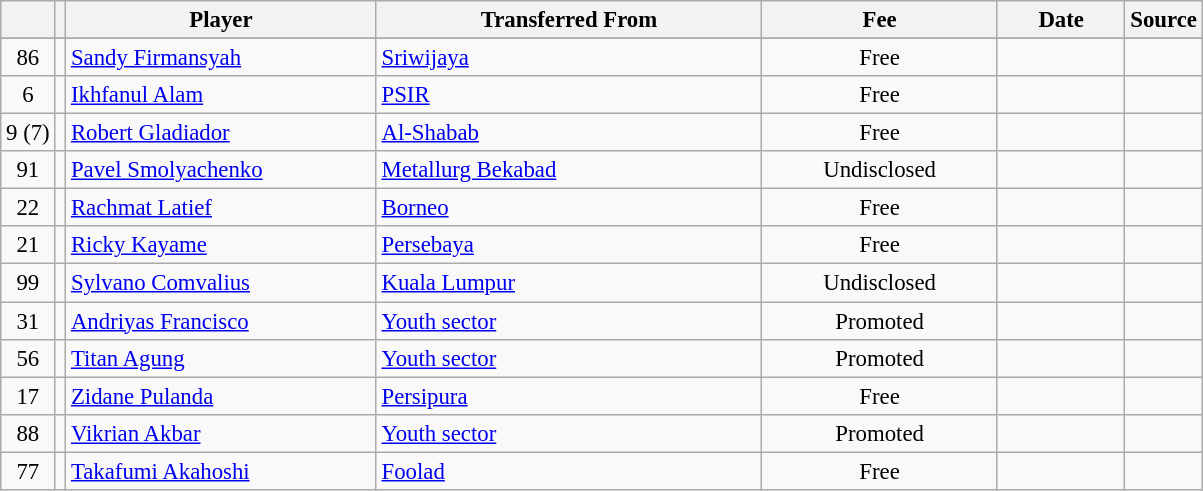<table class="wikitable plainrowheaders sortable" style="font-size:95%">
<tr>
<th></th>
<th></th>
<th scope="col" style="width:200px;"><strong>Player</strong></th>
<th scope="col" style="width:250px;"><strong>Transferred From</strong></th>
<th scope="col" style="width:150px;"><strong>Fee</strong></th>
<th scope="col" style="width:78px;"><strong>Date</strong></th>
<th><strong>Source</strong></th>
</tr>
<tr>
</tr>
<tr>
<td align=center>86</td>
<td align=center></td>
<td> <a href='#'>Sandy Firmansyah</a></td>
<td> <a href='#'>Sriwijaya</a></td>
<td align=center>Free</td>
<td align=center></td>
<td></td>
</tr>
<tr>
<td align=center>6</td>
<td align=center></td>
<td> <a href='#'>Ikhfanul Alam</a></td>
<td> <a href='#'>PSIR</a></td>
<td align=center>Free</td>
<td align=center></td>
<td align=center></td>
</tr>
<tr>
<td align=center>9 (7)</td>
<td align=center></td>
<td> <a href='#'>Robert Gladiador</a></td>
<td> <a href='#'>Al-Shabab</a></td>
<td align=center>Free</td>
<td align=center></td>
<td></td>
</tr>
<tr>
<td align=center>91</td>
<td align=center></td>
<td> <a href='#'>Pavel Smolyachenko</a></td>
<td> <a href='#'>Metallurg Bekabad</a></td>
<td align=center>Undisclosed</td>
<td align=center></td>
<td></td>
</tr>
<tr>
<td align=center>22</td>
<td align=center></td>
<td> <a href='#'>Rachmat Latief</a></td>
<td> <a href='#'>Borneo</a></td>
<td align=center>Free</td>
<td align=center></td>
<td align=center></td>
</tr>
<tr>
<td align=center>21</td>
<td align=center></td>
<td> <a href='#'>Ricky Kayame</a></td>
<td> <a href='#'>Persebaya</a></td>
<td align=center>Free</td>
<td align=center></td>
<td align=center></td>
</tr>
<tr>
<td align=center>99</td>
<td align=center></td>
<td> <a href='#'>Sylvano Comvalius</a></td>
<td> <a href='#'>Kuala Lumpur</a></td>
<td align=center>Undisclosed</td>
<td align=center></td>
<td align=center></td>
</tr>
<tr>
<td align=center>31</td>
<td align=center></td>
<td> <a href='#'>Andriyas Francisco</a></td>
<td><a href='#'>Youth sector</a></td>
<td align=center>Promoted</td>
<td align=center></td>
<td></td>
</tr>
<tr>
<td align=center>56</td>
<td align=center></td>
<td> <a href='#'>Titan Agung</a></td>
<td><a href='#'>Youth sector</a></td>
<td align=center>Promoted</td>
<td align=center></td>
<td></td>
</tr>
<tr>
<td align=center>17</td>
<td align=center></td>
<td> <a href='#'>Zidane Pulanda</a></td>
<td> <a href='#'>Persipura</a></td>
<td align=center>Free</td>
<td align=center></td>
<td align=center></td>
</tr>
<tr>
<td align=center>88</td>
<td align=center></td>
<td> <a href='#'>Vikrian Akbar</a></td>
<td><a href='#'>Youth sector</a></td>
<td align=center>Promoted</td>
<td align=center></td>
<td></td>
</tr>
<tr>
<td align=center>77</td>
<td align=center></td>
<td> <a href='#'>Takafumi Akahoshi</a></td>
<td> <a href='#'>Foolad</a></td>
<td align=center>Free</td>
<td align=center></td>
<td align=center></td>
</tr>
</table>
